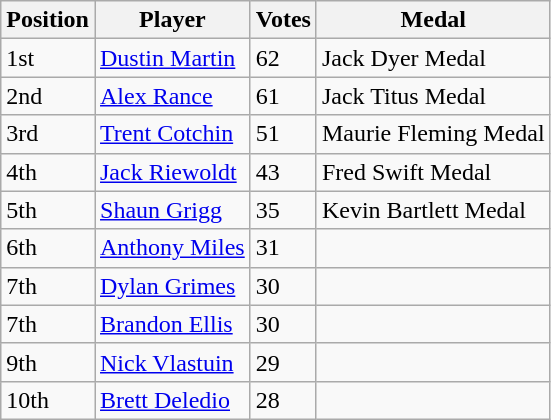<table class="wikitable">
<tr>
<th>Position</th>
<th>Player</th>
<th>Votes</th>
<th>Medal</th>
</tr>
<tr>
<td>1st</td>
<td><a href='#'>Dustin Martin</a></td>
<td>62</td>
<td>Jack Dyer Medal</td>
</tr>
<tr>
<td>2nd</td>
<td><a href='#'>Alex Rance</a></td>
<td>61</td>
<td>Jack Titus Medal</td>
</tr>
<tr>
<td>3rd</td>
<td><a href='#'>Trent Cotchin</a></td>
<td>51</td>
<td>Maurie Fleming Medal</td>
</tr>
<tr>
<td>4th</td>
<td><a href='#'>Jack Riewoldt</a></td>
<td>43</td>
<td>Fred Swift Medal</td>
</tr>
<tr>
<td>5th</td>
<td><a href='#'>Shaun Grigg</a></td>
<td>35</td>
<td>Kevin Bartlett Medal</td>
</tr>
<tr>
<td>6th</td>
<td><a href='#'>Anthony Miles</a></td>
<td>31</td>
<td></td>
</tr>
<tr>
<td>7th</td>
<td><a href='#'>Dylan Grimes</a></td>
<td>30</td>
<td></td>
</tr>
<tr>
<td>7th</td>
<td><a href='#'>Brandon Ellis</a></td>
<td>30</td>
<td></td>
</tr>
<tr>
<td>9th</td>
<td><a href='#'>Nick Vlastuin</a></td>
<td>29</td>
<td></td>
</tr>
<tr>
<td>10th</td>
<td><a href='#'>Brett Deledio</a></td>
<td>28</td>
<td></td>
</tr>
</table>
